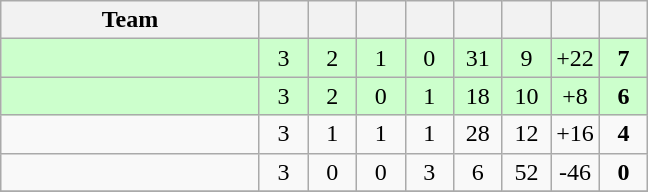<table class="wikitable" style="text-align: center;">
<tr>
<th width=165>Team</th>
<th width=25></th>
<th width=25></th>
<th width=25></th>
<th width=25></th>
<th width=25></th>
<th width=25></th>
<th width=25></th>
<th width=25></th>
</tr>
<tr style="background:#ccffcc">
<td style="text-align:left;"></td>
<td>3</td>
<td>2</td>
<td>1</td>
<td>0</td>
<td>31</td>
<td>9</td>
<td>+22</td>
<td><strong>7</strong></td>
</tr>
<tr style="background:#ccffcc">
<td style="text-align:left;"></td>
<td>3</td>
<td>2</td>
<td>0</td>
<td>1</td>
<td>18</td>
<td>10</td>
<td>+8</td>
<td><strong>6</strong></td>
</tr>
<tr>
<td style="text-align:left;"></td>
<td>3</td>
<td>1</td>
<td>1</td>
<td>1</td>
<td>28</td>
<td>12</td>
<td>+16</td>
<td><strong>4</strong></td>
</tr>
<tr>
<td style="text-align:left;"></td>
<td>3</td>
<td>0</td>
<td>0</td>
<td>3</td>
<td>6</td>
<td>52</td>
<td>-46</td>
<td><strong>0</strong></td>
</tr>
<tr>
</tr>
</table>
